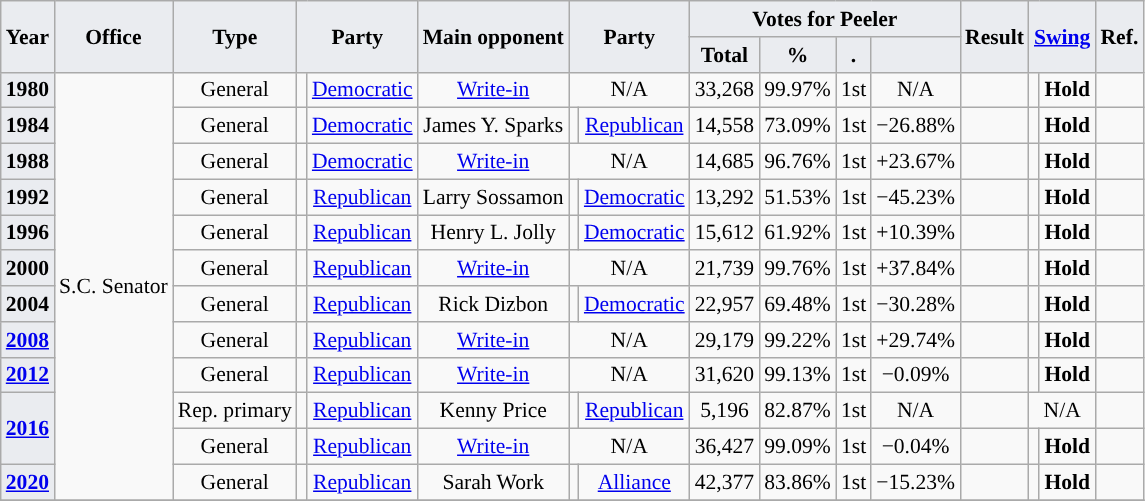<table class="wikitable" style="font-size: 90%; text-align:center;">
<tr>
<th style="background-color:#EAECF0;" rowspan=2>Year</th>
<th style="background-color:#EAECF0;" rowspan=2>Office</th>
<th style="background-color:#EAECF0;" rowspan=2>Type</th>
<th style="background-color:#EAECF0;" colspan=2 rowspan=2>Party</th>
<th style="background-color:#EAECF0;" rowspan=2>Main opponent</th>
<th style="background-color:#EAECF0;" colspan=2 rowspan=2>Party</th>
<th style="background-color:#EAECF0;" colspan=4>Votes for Peeler</th>
<th style="background-color:#EAECF0;" rowspan=2>Result</th>
<th style="background-color:#EAECF0;" colspan=2 rowspan=2><a href='#'>Swing</a></th>
<th style="background-color:#EAECF0;" colspan=2 rowspan=2>Ref.</th>
</tr>
<tr>
<th style="background-color:#EAECF0;">Total</th>
<th style="background-color:#EAECF0;">%</th>
<th style="background-color:#EAECF0;">.</th>
<th style="background-color:#EAECF0;"></th>
</tr>
<tr>
<th style="background-color:#EAECF0;">1980</th>
<td rowspan=12>S.C. Senator</td>
<td>General</td>
<td style="background-color:"></td>
<td><a href='#'>Democratic</a></td>
<td><a href='#'>Write-in</a></td>
<td colspan=2>N/A</td>
<td>33,268</td>
<td>99.97%</td>
<td>1st</td>
<td>N/A</td>
<td></td>
<td style="background-color:"></td>
<td><strong>Hold</strong></td>
<td></td>
</tr>
<tr>
<th style="background-color:#EAECF0;">1984</th>
<td>General</td>
<td style="background-color:"></td>
<td><a href='#'>Democratic</a></td>
<td>James Y. Sparks</td>
<td style="background-color:"></td>
<td><a href='#'>Republican</a></td>
<td>14,558</td>
<td>73.09%</td>
<td>1st</td>
<td>−26.88%</td>
<td></td>
<td style="background-color:"></td>
<td><strong>Hold</strong></td>
<td></td>
</tr>
<tr>
<th style="background-color:#EAECF0;">1988</th>
<td>General</td>
<td style="background-color:"></td>
<td><a href='#'>Democratic</a></td>
<td><a href='#'>Write-in</a></td>
<td colspan=2>N/A</td>
<td>14,685</td>
<td>96.76%</td>
<td>1st</td>
<td>+23.67%</td>
<td></td>
<td style="background-color:"></td>
<td><strong>Hold</strong></td>
<td></td>
</tr>
<tr>
<th style="background-color:#EAECF0;">1992</th>
<td>General</td>
<td style="background-color:"></td>
<td><a href='#'>Republican</a></td>
<td>Larry Sossamon</td>
<td style="background-color:"></td>
<td><a href='#'>Democratic</a></td>
<td>13,292</td>
<td>51.53%</td>
<td>1st</td>
<td>−45.23%</td>
<td></td>
<td style="background-color:"></td>
<td><strong>Hold</strong></td>
<td></td>
</tr>
<tr>
<th style="background-color:#EAECF0;">1996</th>
<td>General</td>
<td style="background-color:"></td>
<td><a href='#'>Republican</a></td>
<td>Henry L. Jolly</td>
<td style="background-color:"></td>
<td><a href='#'>Democratic</a></td>
<td>15,612</td>
<td>61.92%</td>
<td>1st</td>
<td>+10.39%</td>
<td></td>
<td style="background-color:"></td>
<td><strong>Hold</strong></td>
<td></td>
</tr>
<tr>
<th style="background-color:#EAECF0;">2000</th>
<td>General</td>
<td style="background-color:"></td>
<td><a href='#'>Republican</a></td>
<td><a href='#'>Write-in</a></td>
<td colspan=2>N/A</td>
<td>21,739</td>
<td>99.76%</td>
<td>1st</td>
<td>+37.84%</td>
<td></td>
<td style="background-color:"></td>
<td><strong>Hold</strong></td>
<td></td>
</tr>
<tr>
<th style="background-color:#EAECF0;">2004</th>
<td>General</td>
<td style="background-color:"></td>
<td><a href='#'>Republican</a></td>
<td>Rick Dizbon</td>
<td style="background-color:"></td>
<td><a href='#'>Democratic</a></td>
<td>22,957</td>
<td>69.48%</td>
<td>1st</td>
<td>−30.28%</td>
<td></td>
<td style="background-color:"></td>
<td><strong>Hold</strong></td>
<td></td>
</tr>
<tr>
<th style="background-color:#EAECF0;"><a href='#'>2008</a></th>
<td>General</td>
<td style="background-color:"></td>
<td><a href='#'>Republican</a></td>
<td><a href='#'>Write-in</a></td>
<td colspan=2>N/A</td>
<td>29,179</td>
<td>99.22%</td>
<td>1st</td>
<td>+29.74%</td>
<td></td>
<td style="background-color:"></td>
<td><strong>Hold</strong></td>
<td></td>
</tr>
<tr>
<th style="background-color:#EAECF0;"><a href='#'>2012</a></th>
<td>General</td>
<td style="background-color:"></td>
<td><a href='#'>Republican</a></td>
<td><a href='#'>Write-in</a></td>
<td colspan=2>N/A</td>
<td>31,620</td>
<td>99.13%</td>
<td>1st</td>
<td>−0.09%</td>
<td></td>
<td style="background-color:"></td>
<td><strong>Hold</strong></td>
<td></td>
</tr>
<tr>
<th rowspan=2 style="background-color:#EAECF0;"><a href='#'>2016</a></th>
<td>Rep. primary</td>
<td style="background-color:"></td>
<td><a href='#'>Republican</a></td>
<td>Kenny Price</td>
<td style="background-color:"></td>
<td><a href='#'>Republican</a></td>
<td>5,196</td>
<td>82.87%</td>
<td>1st</td>
<td>N/A</td>
<td></td>
<td colspan=2>N/A</td>
<td></td>
</tr>
<tr>
<td>General</td>
<td style="background-color:"></td>
<td><a href='#'>Republican</a></td>
<td><a href='#'>Write-in</a></td>
<td colspan=2>N/A</td>
<td>36,427</td>
<td>99.09%</td>
<td>1st</td>
<td>−0.04%</td>
<td></td>
<td style="background-color:"></td>
<td><strong>Hold</strong></td>
<td></td>
</tr>
<tr>
<th style="background-color:#EAECF0;"><a href='#'>2020</a></th>
<td>General</td>
<td style="background-color:"></td>
<td><a href='#'>Republican</a></td>
<td>Sarah Work</td>
<td style="background-color:"></td>
<td><a href='#'>Alliance</a></td>
<td>42,377</td>
<td>83.86%</td>
<td>1st</td>
<td>−15.23%</td>
<td></td>
<td style="background-color:"></td>
<td><strong>Hold</strong></td>
<td></td>
</tr>
<tr>
</tr>
</table>
